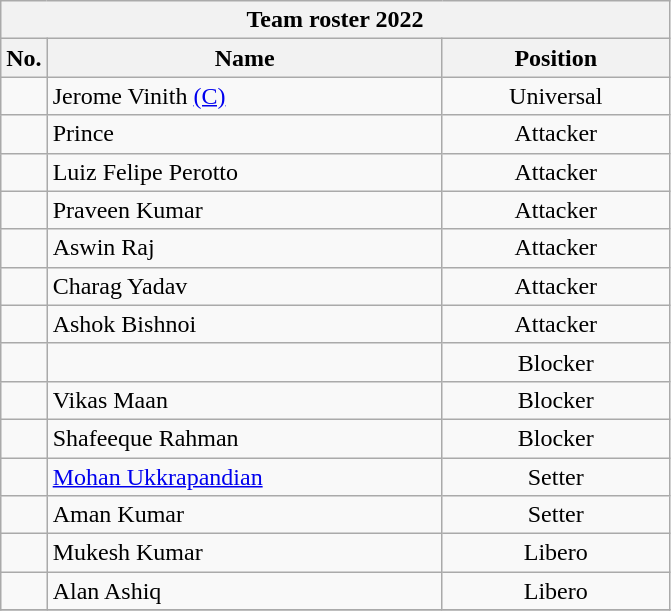<table class="wikitable sortable" style="font-size:100%; text-align:center;">
<tr>
<th colspan=6>Team roster 2022</th>
</tr>
<tr>
<th style=" text-align:center;">No.</th>
<th style=" text-align:center; width:16em">Name</th>
<th style=" text-align:center; width:9em">Position</th>
</tr>
<tr>
<td></td>
<td align=left> Jerome Vinith <a href='#'>(C)</a></td>
<td>Universal</td>
</tr>
<tr>
<td></td>
<td align=left> Prince</td>
<td>Attacker</td>
</tr>
<tr>
<td></td>
<td align=left> Luiz Felipe Perotto</td>
<td>Attacker</td>
</tr>
<tr>
<td></td>
<td align=left> Praveen Kumar</td>
<td>Attacker</td>
</tr>
<tr>
<td></td>
<td align=left> Aswin Raj</td>
<td>Attacker</td>
</tr>
<tr>
<td></td>
<td align=left> Charag Yadav</td>
<td>Attacker</td>
</tr>
<tr>
<td></td>
<td align=left> Ashok Bishnoi</td>
<td>Attacker</td>
</tr>
<tr>
<td></td>
<td align=left> </td>
<td>Blocker</td>
</tr>
<tr>
<td></td>
<td align=left> Vikas Maan</td>
<td>Blocker</td>
</tr>
<tr>
<td></td>
<td align=left> Shafeeque Rahman</td>
<td>Blocker</td>
</tr>
<tr>
<td></td>
<td align=left> <a href='#'>Mohan Ukkrapandian</a></td>
<td>Setter</td>
</tr>
<tr>
<td></td>
<td align=left> Aman Kumar</td>
<td>Setter</td>
</tr>
<tr>
<td></td>
<td align=left> Mukesh Kumar</td>
<td>Libero</td>
</tr>
<tr>
<td></td>
<td align=left> Alan Ashiq</td>
<td>Libero</td>
</tr>
<tr>
</tr>
</table>
